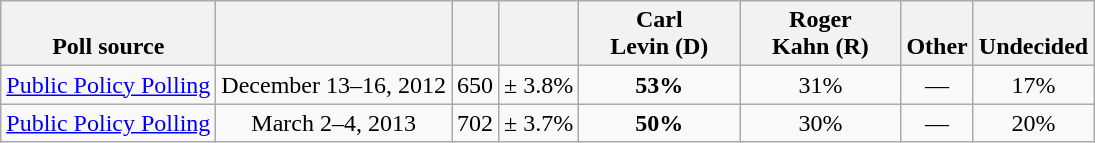<table class="wikitable" style="text-align:center">
<tr valign= bottom>
<th>Poll source</th>
<th></th>
<th></th>
<th></th>
<th style="width:100px;">Carl<br>Levin (D)</th>
<th style="width:100px;">Roger<br>Kahn (R)</th>
<th>Other</th>
<th>Undecided</th>
</tr>
<tr>
<td align=left><a href='#'>Public Policy Polling</a></td>
<td>December 13–16, 2012</td>
<td>650</td>
<td>± 3.8%</td>
<td><strong>53%</strong></td>
<td>31%</td>
<td>—</td>
<td>17%</td>
</tr>
<tr>
<td align=left><a href='#'>Public Policy Polling</a></td>
<td>March 2–4, 2013</td>
<td>702</td>
<td>± 3.7%</td>
<td><strong>50%</strong></td>
<td>30%</td>
<td>—</td>
<td>20%</td>
</tr>
</table>
